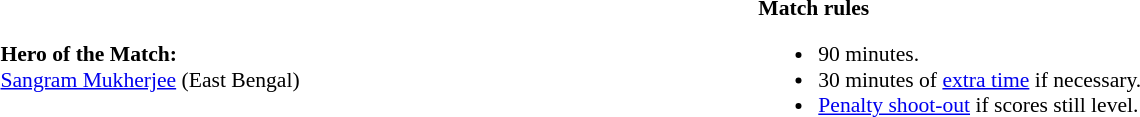<table width=100% style="font-size: 90%">
<tr>
<td><br><strong>Hero of the Match:</strong><br><a href='#'>Sangram Mukherjee</a> (East Bengal)</td>
<td style="width:60%; vertical-align:top;"><br><strong>Match rules</strong><ul><li>90 minutes.</li><li>30 minutes of <a href='#'>extra time</a> if necessary.</li><li><a href='#'>Penalty shoot-out</a> if scores still level.</li></ul></td>
</tr>
</table>
